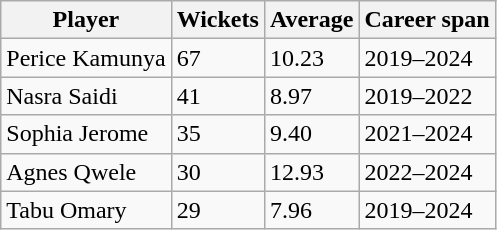<table class="wikitable">
<tr>
<th>Player</th>
<th>Wickets</th>
<th>Average</th>
<th>Career span</th>
</tr>
<tr>
<td>Perice Kamunya</td>
<td>67</td>
<td>10.23</td>
<td>2019–2024</td>
</tr>
<tr>
<td>Nasra Saidi</td>
<td>41</td>
<td>8.97</td>
<td>2019–2022</td>
</tr>
<tr>
<td>Sophia Jerome</td>
<td>35</td>
<td>9.40</td>
<td>2021–2024</td>
</tr>
<tr>
<td>Agnes Qwele</td>
<td>30</td>
<td>12.93</td>
<td>2022–2024</td>
</tr>
<tr>
<td>Tabu Omary</td>
<td>29</td>
<td>7.96</td>
<td>2019–2024</td>
</tr>
</table>
